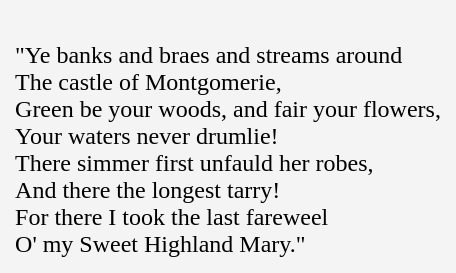<table cellpadding=10 border="0" align=center>
<tr>
<td bgcolor=#f4f4f4><br>"Ye banks and braes and streams around<br> 
The castle of Montgomerie,<br> 
Green be your woods, and fair your flowers,<br> 
Your waters never drumlie!<br> 
There simmer first unfauld her robes,<br> 
And there the longest tarry!<br>
For there I took the last fareweel<br>
O' my Sweet Highland Mary."<br></td>
</tr>
</table>
